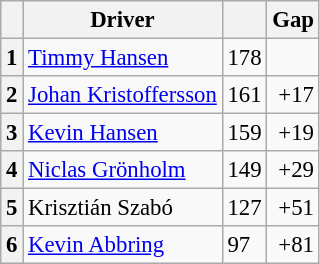<table class="wikitable" style="font-size: 95%;">
<tr>
<th></th>
<th>Driver</th>
<th></th>
<th>Gap</th>
</tr>
<tr>
<th>1</th>
<td> <a href='#'>Timmy Hansen</a></td>
<td>178</td>
<td></td>
</tr>
<tr>
<th>2</th>
<td> <a href='#'>Johan Kristoffersson</a></td>
<td>161</td>
<td align="right">+17</td>
</tr>
<tr>
<th>3</th>
<td> <a href='#'>Kevin Hansen</a></td>
<td>159</td>
<td align="right">+19</td>
</tr>
<tr>
<th>4</th>
<td> <a href='#'>Niclas Grönholm</a></td>
<td>149</td>
<td align="right">+29</td>
</tr>
<tr>
<th>5</th>
<td> Krisztián Szabó</td>
<td>127</td>
<td align="right">+51</td>
</tr>
<tr>
<th>6</th>
<td> <a href='#'>Kevin Abbring</a></td>
<td>97</td>
<td align="right">+81</td>
</tr>
</table>
